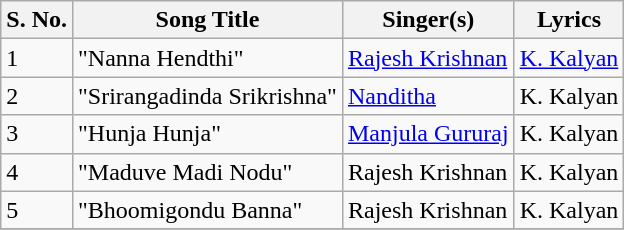<table class="wikitable">
<tr>
<th>S. No.</th>
<th>Song Title</th>
<th>Singer(s)</th>
<th>Lyrics</th>
</tr>
<tr>
<td>1</td>
<td>"Nanna Hendthi"</td>
<td><a href='#'>Rajesh Krishnan</a></td>
<td><a href='#'>K. Kalyan</a></td>
</tr>
<tr>
<td>2</td>
<td>"Srirangadinda Srikrishna"</td>
<td><a href='#'>Nanditha</a></td>
<td>K. Kalyan</td>
</tr>
<tr>
<td>3</td>
<td>"Hunja Hunja"</td>
<td><a href='#'>Manjula Gururaj</a></td>
<td>K. Kalyan</td>
</tr>
<tr>
<td>4</td>
<td>"Maduve Madi Nodu"</td>
<td>Rajesh Krishnan</td>
<td>K. Kalyan</td>
</tr>
<tr>
<td>5</td>
<td>"Bhoomigondu Banna"</td>
<td>Rajesh Krishnan</td>
<td>K. Kalyan</td>
</tr>
<tr>
</tr>
</table>
